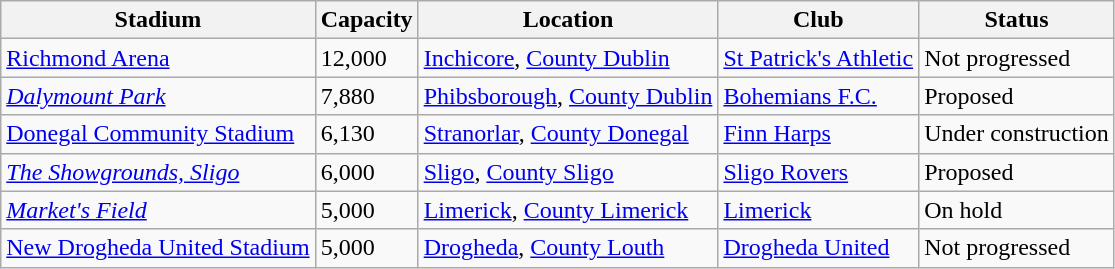<table class="wikitable">
<tr>
<th>Stadium</th>
<th>Capacity</th>
<th>Location</th>
<th>Club</th>
<th>Status</th>
</tr>
<tr>
<td><a href='#'>Richmond Arena</a></td>
<td>12,000</td>
<td><a href='#'>Inchicore</a>, <a href='#'>County Dublin</a></td>
<td><a href='#'>St Patrick's Athletic</a></td>
<td>Not progressed</td>
</tr>
<tr>
<td><em><a href='#'>Dalymount Park</a></em></td>
<td>7,880</td>
<td><a href='#'>Phibsborough</a>, <a href='#'>County Dublin</a></td>
<td><a href='#'>Bohemians F.C.</a></td>
<td>Proposed</td>
</tr>
<tr>
<td><a href='#'>Donegal Community Stadium</a></td>
<td>6,130</td>
<td><a href='#'>Stranorlar</a>, <a href='#'>County Donegal</a></td>
<td><a href='#'>Finn Harps</a></td>
<td>Under construction</td>
</tr>
<tr>
<td><em><a href='#'>The Showgrounds, Sligo</a></em></td>
<td>6,000</td>
<td><a href='#'>Sligo</a>, <a href='#'>County Sligo</a></td>
<td><a href='#'>Sligo Rovers</a></td>
<td>Proposed</td>
</tr>
<tr>
<td><em><a href='#'>Market's Field</a></em></td>
<td>5,000</td>
<td><a href='#'>Limerick</a>, <a href='#'>County Limerick</a></td>
<td><a href='#'>Limerick</a></td>
<td>On hold</td>
</tr>
<tr>
<td><a href='#'>New Drogheda United Stadium</a></td>
<td>5,000</td>
<td><a href='#'>Drogheda</a>, <a href='#'>County Louth</a></td>
<td><a href='#'>Drogheda United</a></td>
<td>Not progressed</td>
</tr>
</table>
